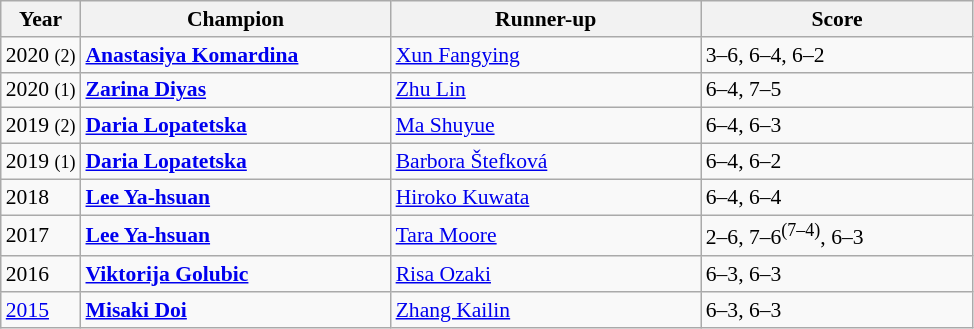<table class="wikitable" style="font-size:90%">
<tr>
<th>Year</th>
<th width="200">Champion</th>
<th width="200">Runner-up</th>
<th width="175">Score</th>
</tr>
<tr>
<td>2020 <small>(2)</small></td>
<td> <strong><a href='#'>Anastasiya Komardina</a></strong></td>
<td> <a href='#'>Xun Fangying</a></td>
<td>3–6, 6–4, 6–2</td>
</tr>
<tr>
<td>2020 <small>(1)</small></td>
<td> <strong><a href='#'>Zarina Diyas</a></strong></td>
<td> <a href='#'>Zhu Lin</a></td>
<td>6–4, 7–5</td>
</tr>
<tr>
<td>2019 <small>(2)</small></td>
<td> <strong><a href='#'>Daria Lopatetska</a></strong></td>
<td> <a href='#'>Ma Shuyue</a></td>
<td>6–4, 6–3</td>
</tr>
<tr>
<td>2019 <small>(1)</small></td>
<td> <strong><a href='#'>Daria Lopatetska</a></strong></td>
<td> <a href='#'>Barbora Štefková</a></td>
<td>6–4, 6–2</td>
</tr>
<tr>
<td>2018</td>
<td> <strong><a href='#'>Lee Ya-hsuan</a></strong></td>
<td> <a href='#'>Hiroko Kuwata</a></td>
<td>6–4, 6–4</td>
</tr>
<tr>
<td>2017</td>
<td> <strong><a href='#'>Lee Ya-hsuan</a></strong></td>
<td> <a href='#'>Tara Moore</a></td>
<td>2–6, 7–6<sup>(7–4)</sup>, 6–3</td>
</tr>
<tr>
<td>2016</td>
<td> <strong><a href='#'>Viktorija Golubic</a></strong></td>
<td> <a href='#'>Risa Ozaki</a></td>
<td>6–3, 6–3</td>
</tr>
<tr>
<td><a href='#'>2015</a></td>
<td> <strong><a href='#'>Misaki Doi</a></strong></td>
<td> <a href='#'>Zhang Kailin</a></td>
<td>6–3, 6–3</td>
</tr>
</table>
